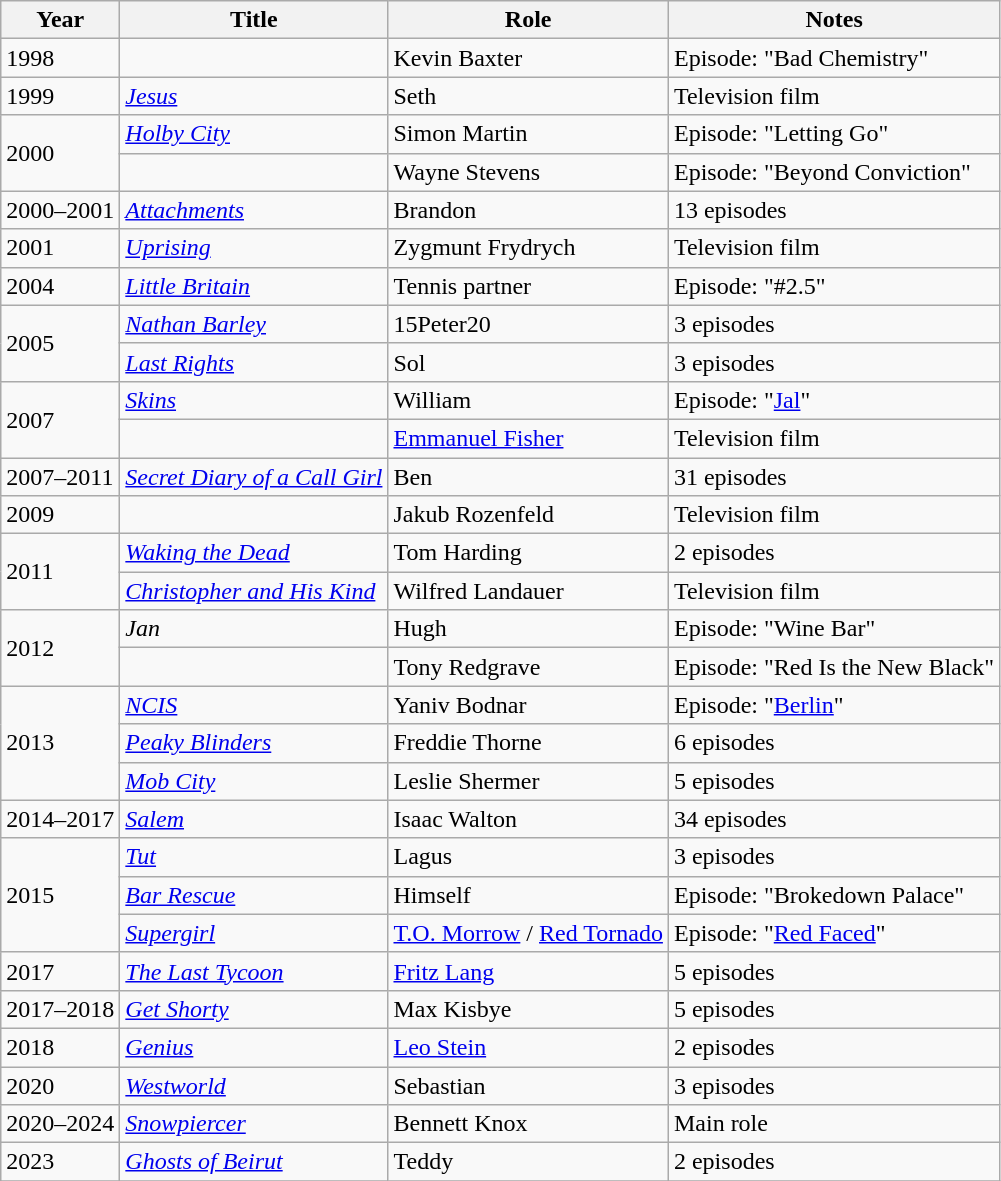<table class="wikitable sortable">
<tr>
<th>Year</th>
<th>Title</th>
<th>Role</th>
<th class="unsortable">Notes</th>
</tr>
<tr>
<td>1998</td>
<td><em></em></td>
<td>Kevin Baxter</td>
<td>Episode: "Bad Chemistry"</td>
</tr>
<tr>
<td>1999</td>
<td><em><a href='#'>Jesus</a></em></td>
<td>Seth</td>
<td>Television film</td>
</tr>
<tr>
<td rowspan="2">2000</td>
<td><em><a href='#'>Holby City</a></em></td>
<td>Simon Martin</td>
<td>Episode: "Letting Go"</td>
</tr>
<tr>
<td><em></em></td>
<td>Wayne Stevens</td>
<td>Episode: "Beyond Conviction"</td>
</tr>
<tr>
<td>2000–2001</td>
<td><em><a href='#'>Attachments</a></em></td>
<td>Brandon</td>
<td>13 episodes</td>
</tr>
<tr>
<td>2001</td>
<td><em><a href='#'>Uprising</a></em></td>
<td>Zygmunt Frydrych</td>
<td>Television film</td>
</tr>
<tr>
<td>2004</td>
<td><em><a href='#'>Little Britain</a></em></td>
<td>Tennis partner</td>
<td>Episode: "#2.5"</td>
</tr>
<tr>
<td rowspan="2">2005</td>
<td><em><a href='#'>Nathan Barley</a></em></td>
<td>15Peter20</td>
<td>3 episodes</td>
</tr>
<tr>
<td><em><a href='#'>Last Rights</a></em></td>
<td>Sol</td>
<td>3 episodes</td>
</tr>
<tr>
<td rowspan="2">2007</td>
<td><em><a href='#'>Skins</a></em></td>
<td>William</td>
<td>Episode: "<a href='#'>Jal</a>"</td>
</tr>
<tr>
<td><em></em></td>
<td><a href='#'>Emmanuel Fisher</a></td>
<td>Television film</td>
</tr>
<tr>
<td>2007–2011</td>
<td><em><a href='#'>Secret Diary of a Call Girl</a></em></td>
<td>Ben</td>
<td>31 episodes</td>
</tr>
<tr>
<td>2009</td>
<td><em></em></td>
<td>Jakub Rozenfeld</td>
<td>Television film</td>
</tr>
<tr>
<td rowspan="2">2011</td>
<td><em><a href='#'>Waking the Dead</a></em></td>
<td>Tom Harding</td>
<td>2 episodes</td>
</tr>
<tr>
<td><em><a href='#'>Christopher and His Kind</a></em></td>
<td>Wilfred Landauer</td>
<td>Television film</td>
</tr>
<tr>
<td rowspan="2">2012</td>
<td><em>Jan</em></td>
<td>Hugh</td>
<td>Episode: "Wine Bar"</td>
</tr>
<tr>
<td><em></em></td>
<td>Tony Redgrave</td>
<td>Episode: "Red Is the New Black"</td>
</tr>
<tr>
<td rowspan="3">2013</td>
<td><em><a href='#'>NCIS</a></em></td>
<td>Yaniv Bodnar</td>
<td>Episode: "<a href='#'>Berlin</a>"</td>
</tr>
<tr>
<td><em><a href='#'>Peaky Blinders</a></em></td>
<td>Freddie Thorne</td>
<td>6 episodes</td>
</tr>
<tr>
<td><em><a href='#'>Mob City</a></em></td>
<td>Leslie Shermer</td>
<td>5 episodes</td>
</tr>
<tr>
<td>2014–2017</td>
<td><em><a href='#'>Salem</a></em></td>
<td>Isaac Walton</td>
<td>34 episodes</td>
</tr>
<tr>
<td rowspan="3">2015</td>
<td><em><a href='#'>Tut</a></em></td>
<td>Lagus</td>
<td>3 episodes</td>
</tr>
<tr>
<td><em><a href='#'>Bar Rescue</a></em></td>
<td>Himself</td>
<td>Episode: "Brokedown Palace"</td>
</tr>
<tr>
<td><em><a href='#'>Supergirl</a></em></td>
<td><a href='#'>T.O. Morrow</a> / <a href='#'>Red Tornado</a></td>
<td>Episode: "<a href='#'>Red Faced</a>"</td>
</tr>
<tr>
<td>2017</td>
<td><em><a href='#'>The Last Tycoon</a></em></td>
<td><a href='#'>Fritz Lang</a></td>
<td>5 episodes</td>
</tr>
<tr>
<td>2017–2018</td>
<td><em><a href='#'>Get Shorty</a></em></td>
<td>Max Kisbye</td>
<td>5 episodes</td>
</tr>
<tr>
<td>2018</td>
<td><em><a href='#'>Genius</a></em></td>
<td><a href='#'>Leo Stein</a></td>
<td>2 episodes</td>
</tr>
<tr>
<td>2020</td>
<td><em><a href='#'>Westworld</a></em></td>
<td>Sebastian</td>
<td>3 episodes</td>
</tr>
<tr>
<td>2020–2024</td>
<td><em><a href='#'>Snowpiercer</a></em></td>
<td>Bennett Knox</td>
<td>Main role</td>
</tr>
<tr>
<td>2023</td>
<td><em><a href='#'>Ghosts of Beirut</a></em></td>
<td>Teddy</td>
<td>2 episodes</td>
</tr>
<tr>
</tr>
</table>
